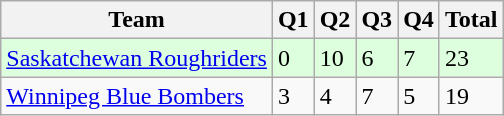<table class="wikitable">
<tr>
<th>Team</th>
<th>Q1</th>
<th>Q2</th>
<th>Q3</th>
<th>Q4</th>
<th>Total</th>
</tr>
<tr style="background-color:#DDFFDD">
<td><a href='#'>Saskatchewan Roughriders</a></td>
<td>0</td>
<td>10</td>
<td>6</td>
<td>7</td>
<td>23</td>
</tr>
<tr>
<td><a href='#'>Winnipeg Blue Bombers</a></td>
<td>3</td>
<td>4</td>
<td>7</td>
<td>5</td>
<td>19</td>
</tr>
</table>
